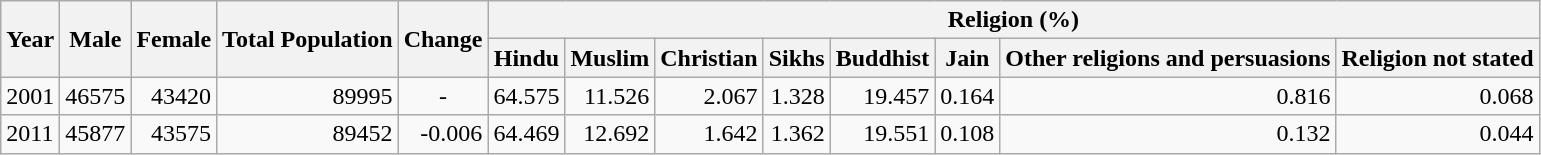<table class="wikitable">
<tr>
<th rowspan="2">Year</th>
<th rowspan="2">Male</th>
<th rowspan="2">Female</th>
<th rowspan="2">Total Population</th>
<th rowspan="2">Change</th>
<th colspan="8">Religion (%)</th>
</tr>
<tr>
<th>Hindu</th>
<th>Muslim</th>
<th>Christian</th>
<th>Sikhs</th>
<th>Buddhist</th>
<th>Jain</th>
<th>Other religions and persuasions</th>
<th>Religion not stated</th>
</tr>
<tr>
<td>2001</td>
<td style="text-align:right;">46575</td>
<td style="text-align:right;">43420</td>
<td style="text-align:right;">89995</td>
<td style="text-align:center;">-</td>
<td style="text-align:right;">64.575</td>
<td style="text-align:right;">11.526</td>
<td style="text-align:right;">2.067</td>
<td style="text-align:right;">1.328</td>
<td style="text-align:right;">19.457</td>
<td style="text-align:right;">0.164</td>
<td style="text-align:right;">0.816</td>
<td style="text-align:right;">0.068</td>
</tr>
<tr>
<td>2011</td>
<td style="text-align:right;">45877</td>
<td style="text-align:right;">43575</td>
<td style="text-align:right;">89452</td>
<td style="text-align:right;">-0.006</td>
<td style="text-align:right;">64.469</td>
<td style="text-align:right;">12.692</td>
<td style="text-align:right;">1.642</td>
<td style="text-align:right;">1.362</td>
<td style="text-align:right;">19.551</td>
<td style="text-align:right;">0.108</td>
<td style="text-align:right;">0.132</td>
<td style="text-align:right;">0.044</td>
</tr>
</table>
